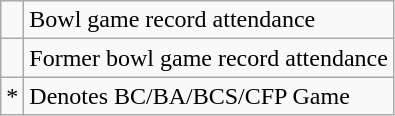<table class="wikitable">
<tr>
<td style="text-align:center"></td>
<td>Bowl game record attendance</td>
</tr>
<tr>
<td style="text-align:center"></td>
<td>Former bowl game record attendance</td>
</tr>
<tr>
<td style="text-align:center">*</td>
<td>Denotes BC/BA/BCS/CFP Game</td>
</tr>
</table>
